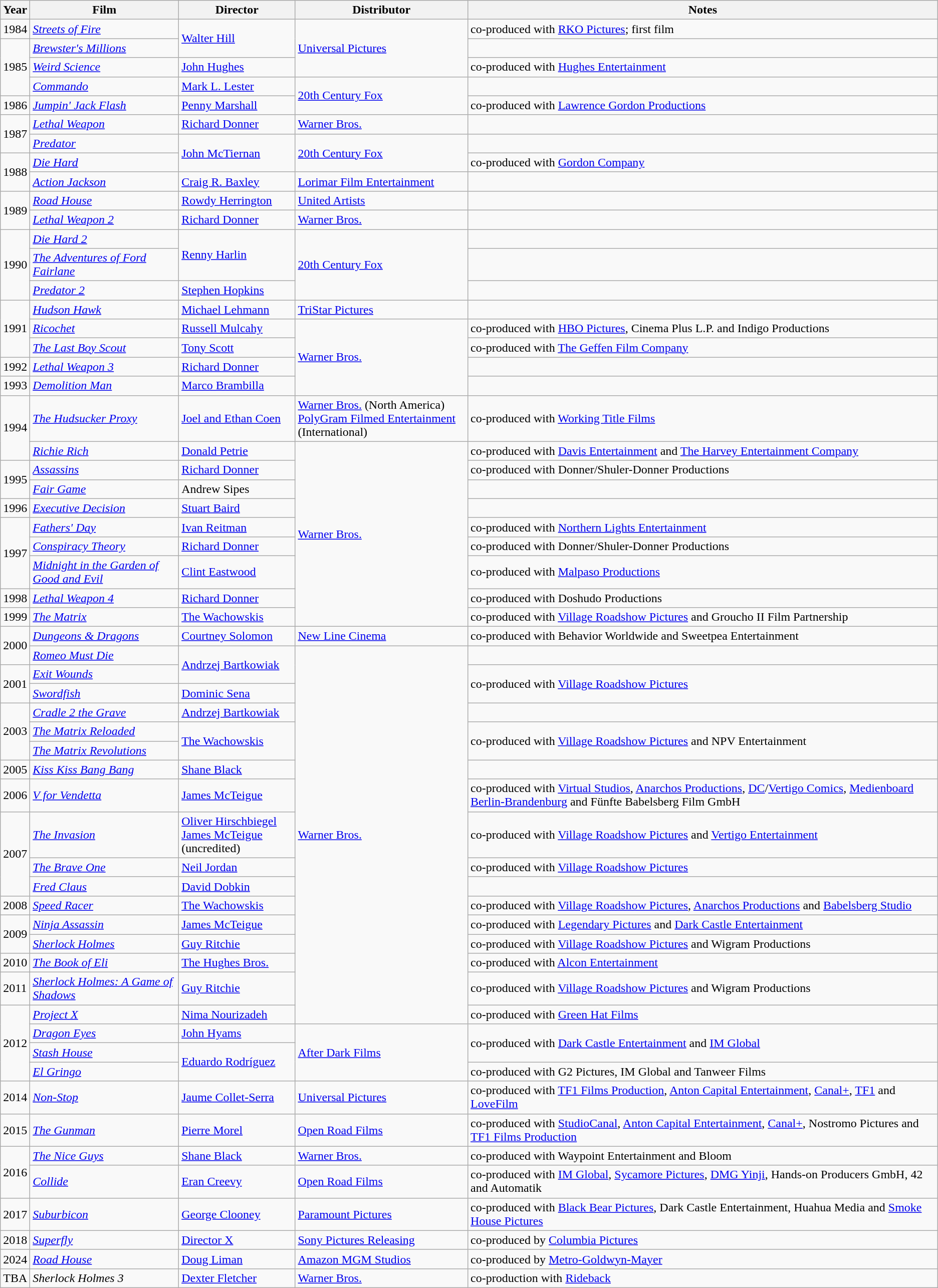<table class="wikitable">
<tr>
<th>Year</th>
<th>Film</th>
<th>Director</th>
<th>Distributor</th>
<th>Notes</th>
</tr>
<tr>
<td>1984</td>
<td><em><a href='#'>Streets of Fire</a></em></td>
<td rowspan="2"><a href='#'>Walter Hill</a></td>
<td rowspan="3"><a href='#'>Universal Pictures</a></td>
<td>co-produced with <a href='#'>RKO Pictures</a>; first film</td>
</tr>
<tr>
<td rowspan="3">1985</td>
<td><em><a href='#'>Brewster's Millions</a></em></td>
<td></td>
</tr>
<tr>
<td><em><a href='#'>Weird Science</a></em></td>
<td><a href='#'>John Hughes</a></td>
<td>co-produced with <a href='#'>Hughes Entertainment</a></td>
</tr>
<tr>
<td><em><a href='#'>Commando</a></em></td>
<td><a href='#'>Mark L. Lester</a></td>
<td rowspan="2"><a href='#'>20th Century Fox</a></td>
<td></td>
</tr>
<tr>
<td>1986</td>
<td><em><a href='#'>Jumpin' Jack Flash</a></em></td>
<td><a href='#'>Penny Marshall</a></td>
<td>co-produced with <a href='#'>Lawrence Gordon Productions</a></td>
</tr>
<tr>
<td rowspan="2">1987</td>
<td><em><a href='#'>Lethal Weapon</a></em></td>
<td><a href='#'>Richard Donner</a></td>
<td><a href='#'>Warner Bros.</a></td>
<td></td>
</tr>
<tr>
<td><em><a href='#'>Predator</a></em></td>
<td rowspan="2"><a href='#'>John McTiernan</a></td>
<td rowspan="2"><a href='#'>20th Century Fox</a></td>
<td></td>
</tr>
<tr>
<td rowspan="2">1988</td>
<td><em><a href='#'>Die Hard</a></em></td>
<td>co-produced with <a href='#'>Gordon Company</a></td>
</tr>
<tr>
<td><em><a href='#'>Action Jackson</a></em></td>
<td><a href='#'>Craig R. Baxley</a></td>
<td><a href='#'>Lorimar Film Entertainment</a></td>
<td></td>
</tr>
<tr>
<td rowspan="2">1989</td>
<td><em><a href='#'>Road House</a></em></td>
<td><a href='#'>Rowdy Herrington</a></td>
<td><a href='#'>United Artists</a></td>
<td></td>
</tr>
<tr>
<td><em><a href='#'>Lethal Weapon 2</a></em></td>
<td><a href='#'>Richard Donner</a></td>
<td><a href='#'>Warner Bros.</a></td>
<td></td>
</tr>
<tr>
<td rowspan="3">1990</td>
<td><em><a href='#'>Die Hard 2</a></em></td>
<td rowspan="2"><a href='#'>Renny Harlin</a></td>
<td rowspan="3"><a href='#'>20th Century Fox</a></td>
<td></td>
</tr>
<tr>
<td><em><a href='#'>The Adventures of Ford Fairlane</a></em></td>
<td></td>
</tr>
<tr>
<td><em><a href='#'>Predator 2</a></em></td>
<td><a href='#'>Stephen Hopkins</a></td>
<td></td>
</tr>
<tr>
<td rowspan="3">1991</td>
<td><em><a href='#'>Hudson Hawk</a></em></td>
<td><a href='#'>Michael Lehmann</a></td>
<td><a href='#'>TriStar Pictures</a></td>
<td></td>
</tr>
<tr>
<td><em><a href='#'>Ricochet</a></em></td>
<td><a href='#'>Russell Mulcahy</a></td>
<td rowspan="4"><a href='#'>Warner Bros.</a></td>
<td>co-produced with <a href='#'>HBO Pictures</a>, Cinema Plus L.P. and Indigo Productions</td>
</tr>
<tr>
<td><em><a href='#'>The Last Boy Scout</a></em></td>
<td><a href='#'>Tony Scott</a></td>
<td>co-produced with <a href='#'>The Geffen Film Company</a></td>
</tr>
<tr>
<td>1992</td>
<td><em><a href='#'>Lethal Weapon 3</a></em></td>
<td><a href='#'>Richard Donner</a></td>
<td></td>
</tr>
<tr>
<td>1993</td>
<td><em><a href='#'>Demolition Man</a></em></td>
<td><a href='#'>Marco Brambilla</a></td>
<td></td>
</tr>
<tr>
<td rowspan="2">1994</td>
<td><em><a href='#'>The Hudsucker Proxy</a></em></td>
<td><a href='#'>Joel and Ethan Coen</a></td>
<td><a href='#'>Warner Bros.</a> (North America)<br><a href='#'>PolyGram Filmed Entertainment</a> (International)</td>
<td>co-produced with <a href='#'>Working Title Films</a></td>
</tr>
<tr>
<td><em><a href='#'>Richie Rich</a></em></td>
<td><a href='#'>Donald Petrie</a></td>
<td rowspan="9"><a href='#'>Warner Bros.</a></td>
<td>co-produced with <a href='#'>Davis Entertainment</a> and <a href='#'>The Harvey Entertainment Company</a></td>
</tr>
<tr>
<td rowspan="2">1995</td>
<td><em><a href='#'>Assassins</a></em></td>
<td><a href='#'>Richard Donner</a></td>
<td>co-produced with Donner/Shuler-Donner Productions</td>
</tr>
<tr>
<td><em><a href='#'>Fair Game</a></em></td>
<td>Andrew Sipes</td>
<td></td>
</tr>
<tr>
<td>1996</td>
<td><em><a href='#'>Executive Decision</a></em></td>
<td><a href='#'>Stuart Baird</a></td>
<td></td>
</tr>
<tr>
<td rowspan="3">1997</td>
<td><em><a href='#'>Fathers' Day</a></em></td>
<td><a href='#'>Ivan Reitman</a></td>
<td>co-produced with <a href='#'>Northern Lights Entertainment</a></td>
</tr>
<tr>
<td><em><a href='#'>Conspiracy Theory</a></em></td>
<td><a href='#'>Richard Donner</a></td>
<td>co-produced with Donner/Shuler-Donner Productions</td>
</tr>
<tr>
<td><em><a href='#'>Midnight in the Garden of Good and Evil</a></em></td>
<td><a href='#'>Clint Eastwood</a></td>
<td>co-produced with <a href='#'>Malpaso Productions</a></td>
</tr>
<tr>
<td>1998</td>
<td><em><a href='#'>Lethal Weapon 4</a></em></td>
<td><a href='#'>Richard Donner</a></td>
<td>co-produced with Doshudo Productions</td>
</tr>
<tr>
<td>1999</td>
<td><em><a href='#'>The Matrix</a></em></td>
<td><a href='#'>The Wachowskis</a></td>
<td>co-produced with <a href='#'>Village Roadshow Pictures</a> and Groucho II Film Partnership</td>
</tr>
<tr>
<td rowspan="2">2000</td>
<td><em><a href='#'>Dungeons & Dragons</a></em></td>
<td><a href='#'>Courtney Solomon</a></td>
<td><a href='#'>New Line Cinema</a></td>
<td>co-produced with Behavior Worldwide and Sweetpea Entertainment</td>
</tr>
<tr>
<td><em><a href='#'>Romeo Must Die</a></em></td>
<td rowspan="2"><a href='#'>Andrzej Bartkowiak</a></td>
<td rowspan="17"><a href='#'>Warner Bros.</a></td>
<td></td>
</tr>
<tr>
<td rowspan="2">2001</td>
<td><em><a href='#'>Exit Wounds</a></em></td>
<td rowspan="2">co-produced with <a href='#'>Village Roadshow Pictures</a></td>
</tr>
<tr>
<td><em><a href='#'>Swordfish</a></em></td>
<td><a href='#'>Dominic Sena</a></td>
</tr>
<tr>
<td rowspan="3">2003</td>
<td><em><a href='#'>Cradle 2 the Grave</a></em></td>
<td><a href='#'>Andrzej Bartkowiak</a></td>
<td></td>
</tr>
<tr>
<td><em><a href='#'>The Matrix Reloaded</a></em></td>
<td rowspan="2"><a href='#'>The Wachowskis</a></td>
<td rowspan="2">co-produced with <a href='#'>Village Roadshow Pictures</a> and NPV Entertainment</td>
</tr>
<tr>
<td><em><a href='#'>The Matrix Revolutions</a></em></td>
</tr>
<tr>
<td>2005</td>
<td><em><a href='#'>Kiss Kiss Bang Bang</a></em></td>
<td><a href='#'>Shane Black</a></td>
<td></td>
</tr>
<tr>
<td>2006</td>
<td><em><a href='#'>V for Vendetta</a></em></td>
<td><a href='#'>James McTeigue</a></td>
<td>co-produced with <a href='#'>Virtual Studios</a>, <a href='#'>Anarchos Productions</a>, <a href='#'>DC</a>/<a href='#'>Vertigo Comics</a>, <a href='#'>Medienboard Berlin-Brandenburg</a> and Fünfte Babelsberg Film GmbH</td>
</tr>
<tr>
<td rowspan="3">2007</td>
<td><em><a href='#'>The Invasion</a></em></td>
<td><a href='#'>Oliver Hirschbiegel</a><br><a href='#'>James McTeigue</a> (uncredited)</td>
<td>co-produced with <a href='#'>Village Roadshow Pictures</a> and <a href='#'>Vertigo Entertainment</a></td>
</tr>
<tr>
<td><em><a href='#'>The Brave One</a></em></td>
<td><a href='#'>Neil Jordan</a></td>
<td>co-produced with <a href='#'>Village Roadshow Pictures</a></td>
</tr>
<tr>
<td><em><a href='#'>Fred Claus</a></em></td>
<td><a href='#'>David Dobkin</a></td>
<td></td>
</tr>
<tr>
<td>2008</td>
<td><em><a href='#'>Speed Racer</a></em></td>
<td><a href='#'>The Wachowskis</a></td>
<td>co-produced with <a href='#'>Village Roadshow Pictures</a>, <a href='#'>Anarchos Productions</a> and <a href='#'>Babelsberg Studio</a></td>
</tr>
<tr>
<td rowspan="2">2009</td>
<td><em><a href='#'>Ninja Assassin</a></em></td>
<td><a href='#'>James McTeigue</a></td>
<td>co-produced with <a href='#'>Legendary Pictures</a> and <a href='#'>Dark Castle Entertainment</a></td>
</tr>
<tr>
<td><em><a href='#'>Sherlock Holmes</a></em></td>
<td><a href='#'>Guy Ritchie</a></td>
<td>co-produced with <a href='#'>Village Roadshow Pictures</a> and Wigram Productions</td>
</tr>
<tr>
<td>2010</td>
<td><em><a href='#'>The Book of Eli</a></em></td>
<td><a href='#'>The Hughes Bros.</a></td>
<td>co-produced with <a href='#'>Alcon Entertainment</a></td>
</tr>
<tr>
<td>2011</td>
<td><em><a href='#'>Sherlock Holmes: A Game of Shadows</a></em></td>
<td><a href='#'>Guy Ritchie</a></td>
<td>co-produced with <a href='#'>Village Roadshow Pictures</a> and Wigram Productions</td>
</tr>
<tr>
<td rowspan="4">2012</td>
<td><em><a href='#'>Project X</a></em></td>
<td><a href='#'>Nima Nourizadeh</a></td>
<td>co-produced with <a href='#'>Green Hat Films</a></td>
</tr>
<tr>
<td><em><a href='#'>Dragon Eyes</a></em></td>
<td><a href='#'>John Hyams</a></td>
<td rowspan="3"><a href='#'>After Dark Films</a></td>
<td rowspan="2">co-produced with <a href='#'>Dark Castle Entertainment</a> and <a href='#'>IM Global</a></td>
</tr>
<tr>
<td><em><a href='#'>Stash House</a></em></td>
<td rowspan="2"><a href='#'>Eduardo Rodríguez</a></td>
</tr>
<tr>
<td><em><a href='#'>El Gringo</a></em></td>
<td>co-produced with G2 Pictures, IM Global and Tanweer Films</td>
</tr>
<tr>
<td>2014</td>
<td><em><a href='#'>Non-Stop</a></em></td>
<td><a href='#'>Jaume Collet-Serra</a></td>
<td><a href='#'>Universal Pictures</a></td>
<td>co-produced with <a href='#'>TF1 Films Production</a>, <a href='#'>Anton Capital Entertainment</a>, <a href='#'>Canal+</a>, <a href='#'>TF1</a> and <a href='#'>LoveFilm</a></td>
</tr>
<tr>
<td>2015</td>
<td><em><a href='#'>The Gunman</a></em></td>
<td><a href='#'>Pierre Morel</a></td>
<td><a href='#'>Open Road Films</a></td>
<td>co-produced with <a href='#'>StudioCanal</a>, <a href='#'>Anton Capital Entertainment</a>, <a href='#'>Canal+</a>, Nostromo Pictures and <a href='#'>TF1 Films Production</a></td>
</tr>
<tr>
<td rowspan="2">2016</td>
<td><em><a href='#'>The Nice Guys</a></em></td>
<td><a href='#'>Shane Black</a></td>
<td><a href='#'>Warner Bros.</a></td>
<td>co-produced with Waypoint Entertainment and Bloom</td>
</tr>
<tr>
<td><em><a href='#'>Collide</a></em></td>
<td><a href='#'>Eran Creevy</a></td>
<td><a href='#'>Open Road Films</a></td>
<td>co-produced with <a href='#'>IM Global</a>, <a href='#'>Sycamore Pictures</a>, <a href='#'>DMG Yinji</a>, Hands-on Producers GmbH, 42 and Automatik</td>
</tr>
<tr>
<td>2017</td>
<td><em><a href='#'>Suburbicon</a></em></td>
<td><a href='#'>George Clooney</a></td>
<td><a href='#'>Paramount Pictures</a></td>
<td>co-produced with <a href='#'>Black Bear Pictures</a>, Dark Castle Entertainment, Huahua Media and <a href='#'>Smoke House Pictures</a></td>
</tr>
<tr>
<td>2018</td>
<td><em><a href='#'>Superfly</a></em></td>
<td><a href='#'>Director X</a></td>
<td><a href='#'>Sony Pictures Releasing</a></td>
<td>co-produced by <a href='#'>Columbia Pictures</a></td>
</tr>
<tr>
<td>2024</td>
<td><em><a href='#'>Road House</a></em></td>
<td><a href='#'>Doug Liman</a></td>
<td><a href='#'>Amazon MGM Studios</a></td>
<td>co-produced by <a href='#'>Metro-Goldwyn-Mayer</a></td>
</tr>
<tr>
<td>TBA</td>
<td><em>Sherlock Holmes 3</em></td>
<td><a href='#'>Dexter Fletcher</a></td>
<td><a href='#'>Warner Bros.</a></td>
<td>co-production with <a href='#'>Rideback</a></td>
</tr>
</table>
